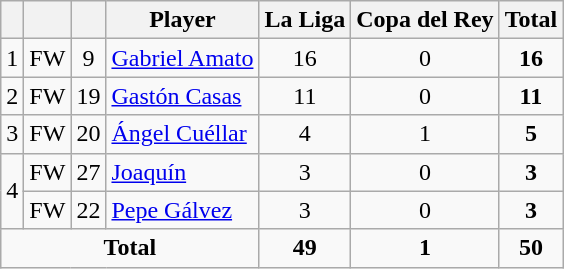<table class="wikitable sortable" style="text-align:center">
<tr>
<th></th>
<th></th>
<th></th>
<th>Player</th>
<th>La Liga</th>
<th>Copa del Rey</th>
<th><strong>Total</strong></th>
</tr>
<tr>
<td>1</td>
<td>FW</td>
<td>9</td>
<td style="text-align:left;"> <a href='#'>Gabriel Amato</a></td>
<td>16</td>
<td>0</td>
<td><strong>16</strong></td>
</tr>
<tr>
<td>2</td>
<td>FW</td>
<td>19</td>
<td style="text-align:left;"> <a href='#'>Gastón Casas</a></td>
<td>11</td>
<td>0</td>
<td><strong>11</strong></td>
</tr>
<tr>
<td>3</td>
<td>FW</td>
<td>20</td>
<td style="text-align:left;"> <a href='#'>Ángel Cuéllar</a></td>
<td>4</td>
<td>1</td>
<td><strong>5</strong></td>
</tr>
<tr>
<td rowspan=2>4</td>
<td>FW</td>
<td>27</td>
<td style="text-align:left;"> <a href='#'>Joaquín</a></td>
<td>3</td>
<td>0</td>
<td><strong>3</strong></td>
</tr>
<tr>
<td>FW</td>
<td>22</td>
<td style="text-align:left;"> <a href='#'>Pepe Gálvez</a></td>
<td>3</td>
<td>0</td>
<td><strong>3</strong></td>
</tr>
<tr class="sortbottom">
<td colspan="4"><strong>Total</strong></td>
<td><strong>49</strong></td>
<td><strong>1</strong></td>
<td><strong>50</strong></td>
</tr>
</table>
